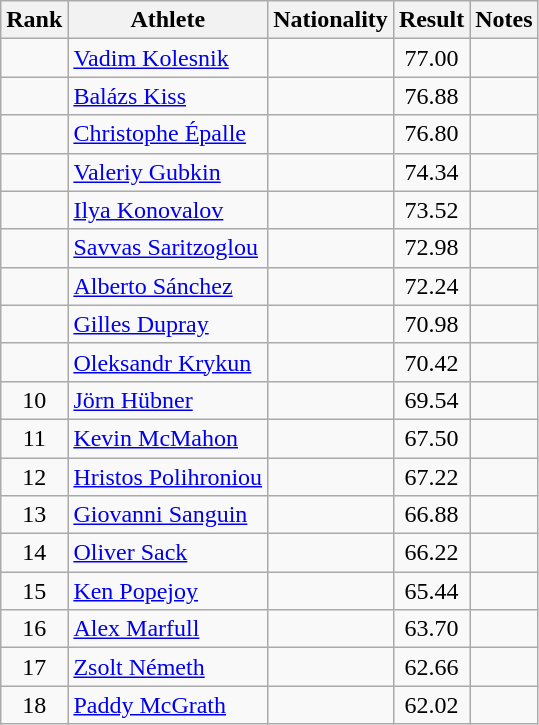<table class="wikitable sortable" style="text-align:center">
<tr>
<th>Rank</th>
<th>Athlete</th>
<th>Nationality</th>
<th>Result</th>
<th>Notes</th>
</tr>
<tr>
<td></td>
<td align=left><a href='#'>Vadim Kolesnik</a></td>
<td align=left></td>
<td>77.00</td>
<td></td>
</tr>
<tr>
<td></td>
<td align=left><a href='#'>Balázs Kiss</a></td>
<td align=left></td>
<td>76.88</td>
<td></td>
</tr>
<tr>
<td></td>
<td align=left><a href='#'>Christophe Épalle</a></td>
<td align=left></td>
<td>76.80</td>
<td></td>
</tr>
<tr>
<td></td>
<td align=left><a href='#'>Valeriy Gubkin</a></td>
<td align=left></td>
<td>74.34</td>
<td></td>
</tr>
<tr>
<td></td>
<td align=left><a href='#'>Ilya Konovalov</a></td>
<td align=left></td>
<td>73.52</td>
<td></td>
</tr>
<tr>
<td></td>
<td align=left><a href='#'>Savvas Saritzoglou</a></td>
<td align=left></td>
<td>72.98</td>
<td></td>
</tr>
<tr>
<td></td>
<td align=left><a href='#'>Alberto Sánchez</a></td>
<td align=left></td>
<td>72.24</td>
<td></td>
</tr>
<tr>
<td></td>
<td align=left><a href='#'>Gilles Dupray</a></td>
<td align=left></td>
<td>70.98</td>
<td></td>
</tr>
<tr>
<td></td>
<td align=left><a href='#'>Oleksandr Krykun</a></td>
<td align=left></td>
<td>70.42</td>
<td></td>
</tr>
<tr>
<td>10</td>
<td align=left><a href='#'>Jörn Hübner</a></td>
<td align=left></td>
<td>69.54</td>
<td></td>
</tr>
<tr>
<td>11</td>
<td align=left><a href='#'>Kevin McMahon</a></td>
<td align=left></td>
<td>67.50</td>
<td></td>
</tr>
<tr>
<td>12</td>
<td align=left><a href='#'>Hristos Polihroniou</a></td>
<td align=left></td>
<td>67.22</td>
<td></td>
</tr>
<tr>
<td>13</td>
<td align=left><a href='#'>Giovanni Sanguin</a></td>
<td align=left></td>
<td>66.88</td>
<td></td>
</tr>
<tr>
<td>14</td>
<td align=left><a href='#'>Oliver Sack</a></td>
<td align=left></td>
<td>66.22</td>
<td></td>
</tr>
<tr>
<td>15</td>
<td align=left><a href='#'>Ken Popejoy</a></td>
<td align=left></td>
<td>65.44</td>
<td></td>
</tr>
<tr>
<td>16</td>
<td align=left><a href='#'>Alex Marfull</a></td>
<td align=left></td>
<td>63.70</td>
<td></td>
</tr>
<tr>
<td>17</td>
<td align=left><a href='#'>Zsolt Németh</a></td>
<td align=left></td>
<td>62.66</td>
<td></td>
</tr>
<tr>
<td>18</td>
<td align=left><a href='#'>Paddy McGrath</a></td>
<td align=left></td>
<td>62.02</td>
<td></td>
</tr>
</table>
